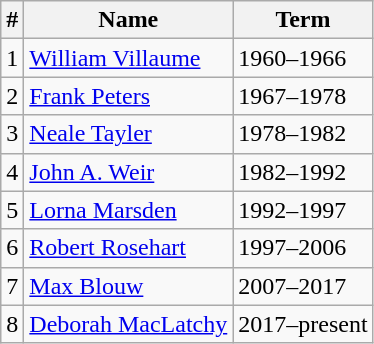<table class="wikitable sortable" border="1">
<tr>
<th>#</th>
<th>Name</th>
<th>Term</th>
</tr>
<tr>
<td>1</td>
<td><a href='#'>William Villaume</a></td>
<td>1960–1966</td>
</tr>
<tr>
<td>2</td>
<td><a href='#'>Frank Peters</a></td>
<td>1967–1978</td>
</tr>
<tr>
<td>3</td>
<td><a href='#'>Neale Tayler</a></td>
<td>1978–1982</td>
</tr>
<tr>
<td>4</td>
<td><a href='#'>John A. Weir</a></td>
<td>1982–1992</td>
</tr>
<tr>
<td>5</td>
<td><a href='#'>Lorna Marsden</a></td>
<td>1992–1997</td>
</tr>
<tr>
<td>6</td>
<td><a href='#'>Robert Rosehart</a></td>
<td>1997–2006</td>
</tr>
<tr>
<td>7</td>
<td><a href='#'>Max Blouw</a></td>
<td>2007–2017</td>
</tr>
<tr>
<td>8</td>
<td><a href='#'>Deborah MacLatchy</a></td>
<td>2017–present</td>
</tr>
</table>
